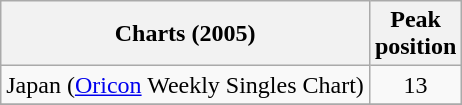<table class="wikitable sortable">
<tr>
<th>Charts (2005)</th>
<th>Peak<br>position</th>
</tr>
<tr>
<td>Japan (<a href='#'>Oricon</a> Weekly Singles Chart)</td>
<td style="text-align:center;">13</td>
</tr>
<tr>
</tr>
</table>
